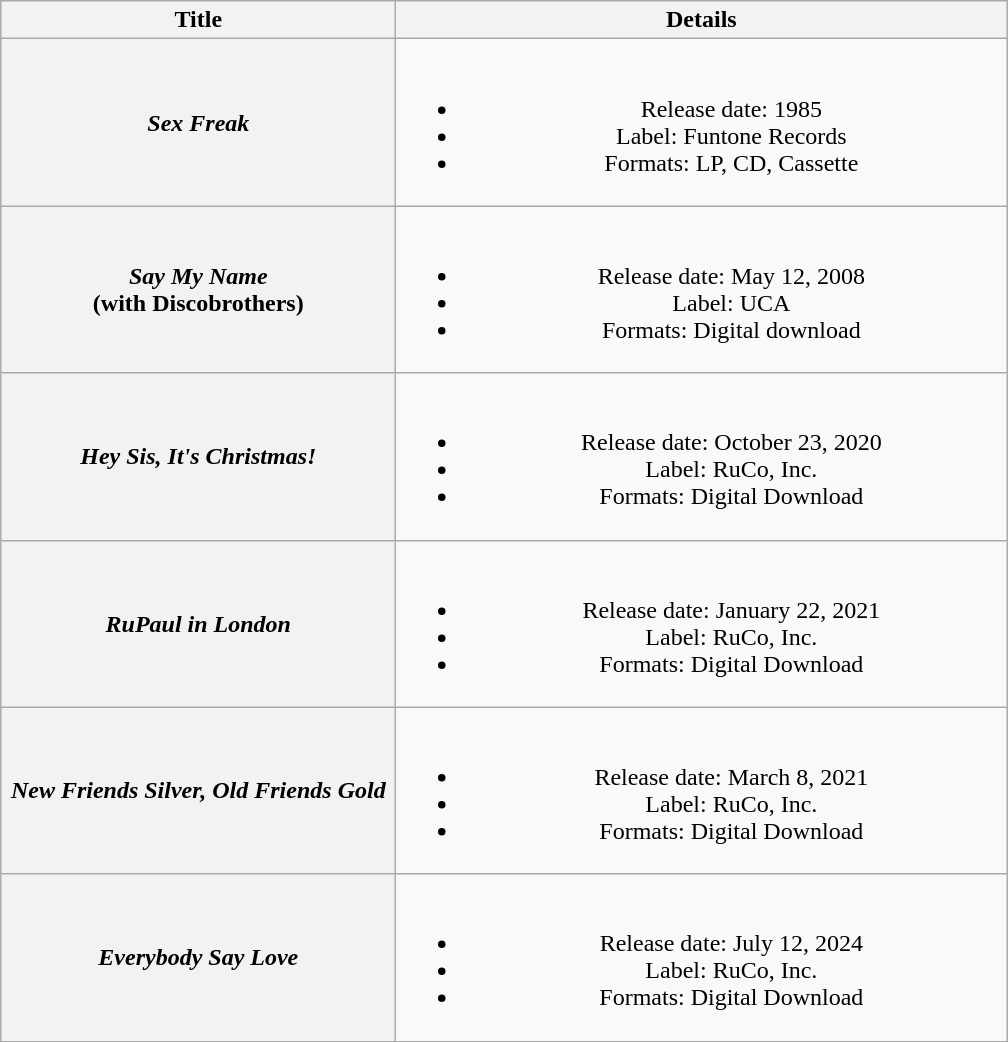<table class="wikitable plainrowheaders" style="text-align:center;">
<tr>
<th style="width:16em;">Title</th>
<th style="width:25em;">Details</th>
</tr>
<tr>
<th scope="row"><em>Sex Freak</em></th>
<td><br><ul><li>Release date: 1985</li><li>Label: Funtone Records</li><li>Formats: LP, CD, Cassette</li></ul></td>
</tr>
<tr>
<th scope="row"><em>Say My Name</em><br>(with Discobrothers)</th>
<td><br><ul><li>Release date: May 12, 2008</li><li>Label: UCA</li><li>Formats: Digital download</li></ul></td>
</tr>
<tr>
<th scope="row"><em>Hey Sis, It's Christmas!</em></th>
<td><br><ul><li>Release date: October 23, 2020</li><li>Label: RuCo, Inc.</li><li>Formats: Digital Download</li></ul></td>
</tr>
<tr>
<th scope="row"><em>RuPaul in London</em></th>
<td><br><ul><li>Release date: January 22, 2021</li><li>Label: RuCo, Inc.</li><li>Formats: Digital Download</li></ul></td>
</tr>
<tr>
<th scope="row"><em>New Friends Silver, Old Friends Gold</em></th>
<td><br><ul><li>Release date: March 8, 2021</li><li>Label: RuCo, Inc.</li><li>Formats: Digital Download</li></ul></td>
</tr>
<tr>
<th scope="row"><em>Everybody Say Love</em></th>
<td><br><ul><li>Release date: July 12, 2024</li><li>Label: RuCo, Inc.</li><li>Formats: Digital Download</li></ul></td>
</tr>
</table>
